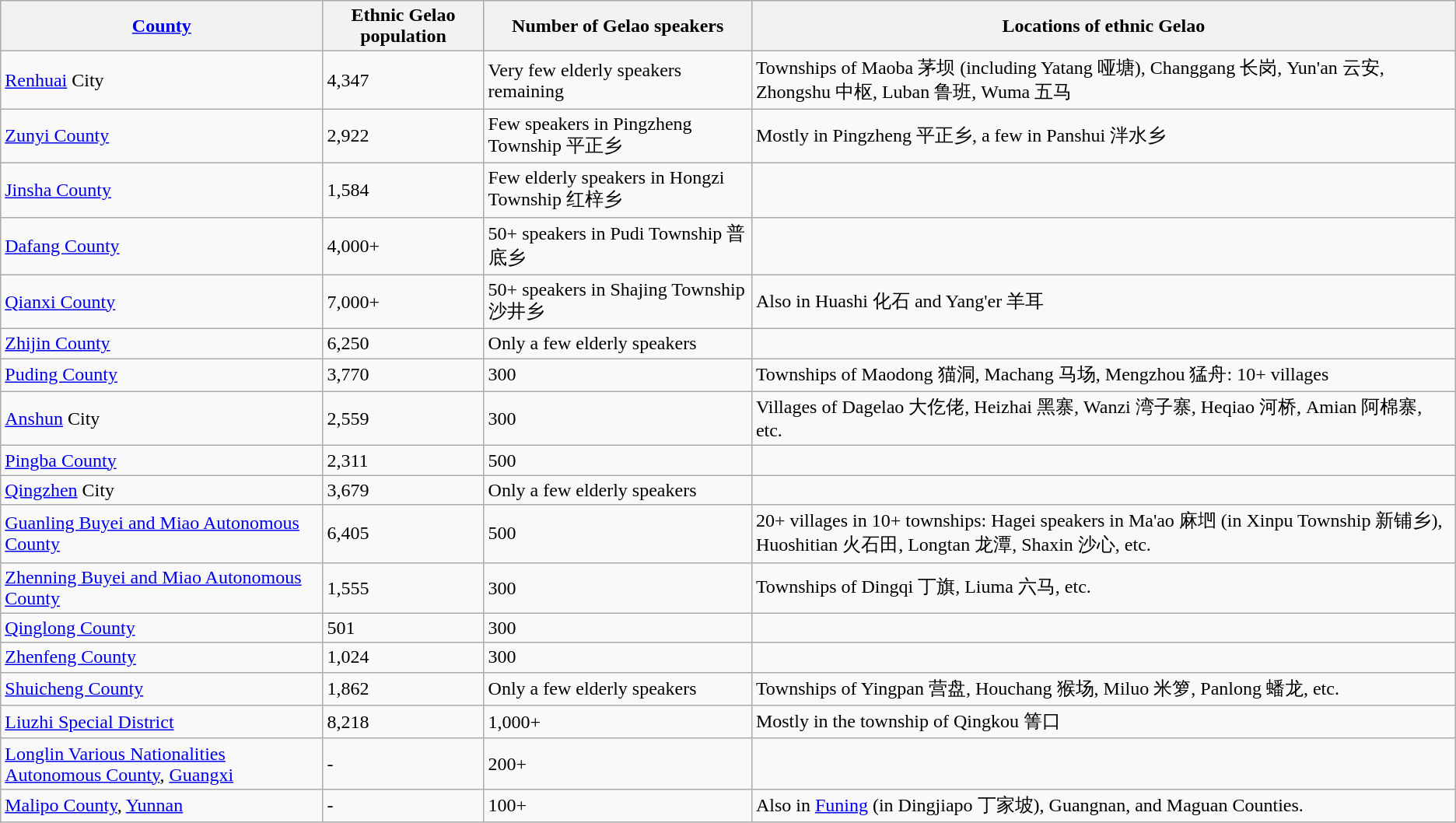<table class="wikitable">
<tr>
<th c=01><a href='#'>County</a></th>
<th c=02>Ethnic Gelao population</th>
<th c=03>Number of Gelao speakers</th>
<th c=04>Locations of ethnic Gelao</th>
</tr>
<tr>
<td c=01><a href='#'>Renhuai</a> City</td>
<td c=02>4,347</td>
<td c=03>Very few elderly speakers remaining</td>
<td c=04>Townships of Maoba 茅坝 (including Yatang 哑塘), Changgang 长岗, Yun'an 云安, Zhongshu 中枢, Luban 鲁班, Wuma 五马</td>
</tr>
<tr>
<td c=01><a href='#'>Zunyi County</a></td>
<td c=02>2,922</td>
<td c=03>Few speakers in Pingzheng Township 平正乡</td>
<td c=04>Mostly in Pingzheng 平正乡, a few in Panshui 泮水乡</td>
</tr>
<tr>
<td c=01><a href='#'>Jinsha County</a></td>
<td c=02>1,584</td>
<td c=03>Few elderly speakers in Hongzi Township 红梓乡</td>
<td c=04></td>
</tr>
<tr>
<td c=01><a href='#'>Dafang County</a></td>
<td c=02>4,000+</td>
<td c=03>50+ speakers in Pudi Township 普底乡</td>
<td c=04></td>
</tr>
<tr>
<td c=01><a href='#'>Qianxi County</a></td>
<td c=02>7,000+</td>
<td c=03>50+ speakers in Shajing Township 沙井乡</td>
<td c=04>Also in Huashi 化石 and Yang'er 羊耳</td>
</tr>
<tr>
<td c=01><a href='#'>Zhijin County</a></td>
<td c=02>6,250</td>
<td c=03>Only a few elderly speakers</td>
<td c=04></td>
</tr>
<tr>
<td c=01><a href='#'>Puding County</a></td>
<td c=02>3,770</td>
<td c=03>300</td>
<td c=04>Townships of Maodong 猫洞, Machang 马场, Mengzhou 猛舟: 10+ villages</td>
</tr>
<tr>
<td c=01><a href='#'>Anshun</a> City</td>
<td c=02>2,559</td>
<td c=03>300</td>
<td c=04>Villages of Dagelao 大仡佬, Heizhai 黑寨, Wanzi 湾子寨, Heqiao 河桥, Amian 阿棉寨, etc.</td>
</tr>
<tr>
<td c=01><a href='#'>Pingba County</a></td>
<td c=02>2,311</td>
<td c=03>500</td>
<td c=04></td>
</tr>
<tr>
<td c=01><a href='#'>Qingzhen</a> City</td>
<td c=02>3,679</td>
<td c=03>Only a few elderly speakers</td>
<td c=04></td>
</tr>
<tr>
<td c=01><a href='#'>Guanling Buyei and Miao Autonomous County</a></td>
<td c=02>6,405</td>
<td c=03>500</td>
<td c=04>20+ villages in 10+ townships: Hagei speakers in Ma'ao 麻垇 (in Xinpu Township 新铺乡), Huoshitian 火石田, Longtan 龙潭, Shaxin 沙心, etc.</td>
</tr>
<tr>
<td c=01><a href='#'>Zhenning Buyei and Miao Autonomous County</a></td>
<td c=02>1,555</td>
<td c=03>300</td>
<td c=04>Townships of Dingqi 丁旗, Liuma 六马, etc.</td>
</tr>
<tr>
<td c=01><a href='#'>Qinglong County</a></td>
<td c=02>501</td>
<td c=03>300</td>
<td c=04></td>
</tr>
<tr>
<td c=01><a href='#'>Zhenfeng County</a></td>
<td c=02>1,024</td>
<td c=03>300</td>
<td c=04></td>
</tr>
<tr>
<td c=01><a href='#'>Shuicheng County</a></td>
<td c=02>1,862</td>
<td c=03>Only a few elderly speakers</td>
<td c=04>Townships of Yingpan 营盘, Houchang 猴场, Miluo 米箩, Panlong 蟠龙, etc.</td>
</tr>
<tr>
<td c=01><a href='#'>Liuzhi Special District</a></td>
<td c=02>8,218</td>
<td c=03>1,000+</td>
<td c=04>Mostly in the township of Qingkou 箐口</td>
</tr>
<tr>
<td c=01><a href='#'>Longlin Various Nationalities Autonomous County</a>, <a href='#'>Guangxi</a></td>
<td c=02>-</td>
<td c=03>200+</td>
<td c=04></td>
</tr>
<tr>
<td c=01><a href='#'>Malipo County</a>, <a href='#'>Yunnan</a></td>
<td c=02>-</td>
<td c=03>100+</td>
<td c=04>Also in <a href='#'>Funing</a> (in Dingjiapo 丁家坡), Guangnan, and Maguan Counties.</td>
</tr>
</table>
